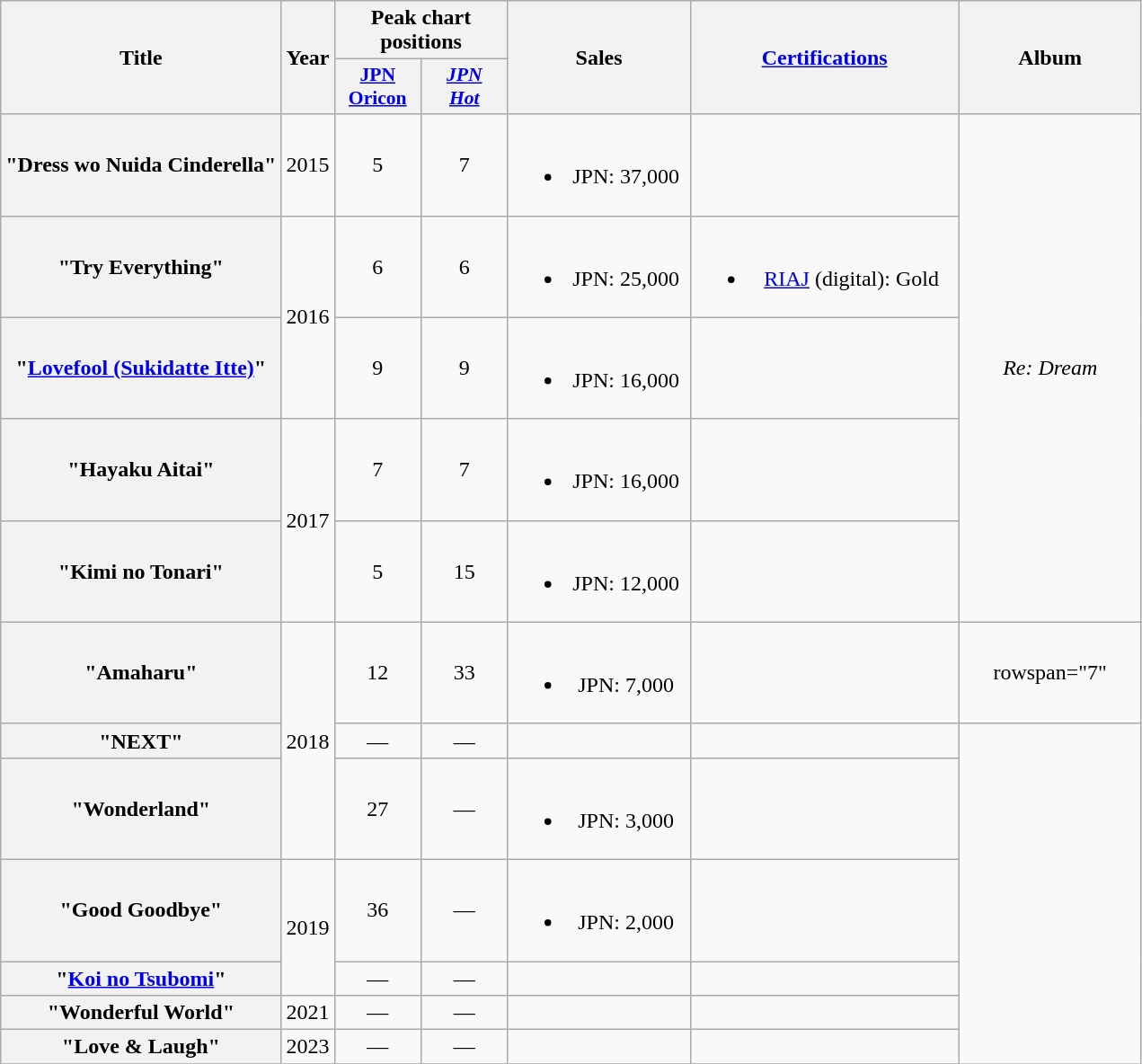<table class="wikitable plainrowheaders" style="text-align:center;">
<tr>
<th scope="col" rowspan="2">Title</th>
<th scope="col" rowspan="2">Year</th>
<th scope="col" colspan="2">Peak chart positions</th>
<th rowspan="2" style="width:8em;">Sales</th>
<th scope="col" rowspan="2" style="width:12em;"><a href='#'>Certifications</a></th>
<th scope="col" rowspan="2" style="width:8em;">Album</th>
</tr>
<tr>
<th scope="col" style="width:4em;font-size:90%;"><a href='#'>JPN<br>Oricon</a><br></th>
<th scope="col" style="width:4em;font-size:90%;"><em><a href='#'>JPN<br>Hot</a></em><br></th>
</tr>
<tr>
<th scope="row">"Dress wo Nuida Cinderella"</th>
<td>2015</td>
<td>5</td>
<td>7</td>
<td><br><ul><li>JPN: 37,000</li></ul></td>
<td></td>
<td rowspan="5"><em>Re: Dream</em></td>
</tr>
<tr>
<th scope="row">"Try Everything"</th>
<td rowspan="2">2016</td>
<td>6</td>
<td>6</td>
<td><br><ul><li>JPN: 25,000</li></ul></td>
<td><br><ul><li><a href='#'>RIAJ</a> <span>(digital)</span>: Gold</li></ul></td>
</tr>
<tr>
<th scope="row">"<a href='#'>Lovefool (Sukidatte Itte)</a>"</th>
<td>9</td>
<td>9</td>
<td><br><ul><li>JPN: 16,000</li></ul></td>
<td></td>
</tr>
<tr>
<th scope="row">"Hayaku Aitai"</th>
<td rowspan="2">2017</td>
<td>7</td>
<td>7</td>
<td><br><ul><li>JPN: 16,000</li></ul></td>
<td></td>
</tr>
<tr>
<th scope="row">"Kimi no Tonari"</th>
<td>5</td>
<td>15</td>
<td><br><ul><li>JPN: 12,000</li></ul></td>
<td></td>
</tr>
<tr>
<th scope="row">"Amaharu"</th>
<td rowspan="3">2018</td>
<td>12</td>
<td>33</td>
<td><br><ul><li>JPN: 7,000</li></ul></td>
<td></td>
<td>rowspan="7" </td>
</tr>
<tr>
<th scope="row">"NEXT"</th>
<td>—</td>
<td>—</td>
<td></td>
<td></td>
</tr>
<tr>
<th scope="row">"Wonderland"</th>
<td>27</td>
<td>—</td>
<td><br><ul><li>JPN: 3,000</li></ul></td>
<td></td>
</tr>
<tr>
<th scope="row">"Good Goodbye"</th>
<td rowspan="2">2019</td>
<td>36</td>
<td>—</td>
<td><br><ul><li>JPN: 2,000</li></ul></td>
<td></td>
</tr>
<tr>
<th scope="row">"<a href='#'>Koi no Tsubomi</a>"</th>
<td>—</td>
<td>—</td>
<td></td>
<td></td>
</tr>
<tr>
<th scope="row">"Wonderful World"</th>
<td>2021</td>
<td>—</td>
<td>—</td>
<td></td>
<td></td>
</tr>
<tr>
<th scope="row">"Love & Laugh"</th>
<td>2023</td>
<td>—</td>
<td>—</td>
<td></td>
<td></td>
</tr>
<tr>
</tr>
</table>
